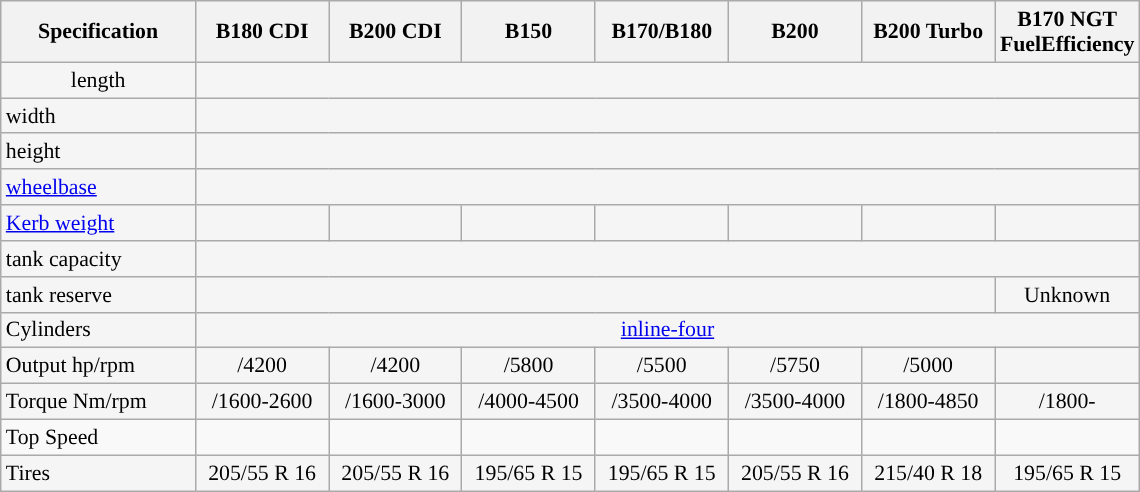<table class="wikitable" style="text-align:center; font-size:91%">
<tr style="text-align:center; background:#efefef;">
<th width=123>Specification</th>
<th width=82>B180 CDI</th>
<th width=82>B200 CDI</th>
<th width=82>B150</th>
<th width=82>B170/B180</th>
<th width=82>B200</th>
<th width=82>B200 Turbo</th>
<th width=82>B170 NGT FuelEfficiency</th>
</tr>
<tr style="text-align:center; background:#f5f5f5;">
<td style="text-align:center;">length</td>
<td colspan="7"></td>
</tr>
<tr style="text-align:center; background:#f5f5f5;">
<td style="text-align:left;">width</td>
<td colspan="7"></td>
</tr>
<tr style="text-align:center; background:#f5f5f5;">
<td style="text-align:left;">height</td>
<td colspan="7"></td>
</tr>
<tr style="text-align:center; background:#f5f5f5;">
<td style="text-align:left;"><a href='#'>wheelbase</a></td>
<td colspan="7"></td>
</tr>
<tr style="text-align:center; background:#f5f5f5;">
<td style="text-align:left;"><a href='#'>Kerb weight</a></td>
<td></td>
<td></td>
<td></td>
<td></td>
<td></td>
<td></td>
<td></td>
</tr>
<tr style="text-align:center; background:#f5f5f5;">
<td style="text-align:left;">tank capacity</td>
<td colspan="7"></td>
</tr>
<tr style="text-align:center; background:#f5f5f5;">
<td style="text-align:left;">tank reserve</td>
<td colspan="6"></td>
<td>Unknown</td>
</tr>
<tr style="text-align:center; background:#f5f5f5;">
<td style="text-align:left;">Cylinders</td>
<td colspan="7"><a href='#'>inline-four</a></td>
</tr>
<tr style="text-align:center; background:#f5f5f5;">
<td style="text-align:left;">Output hp/rpm</td>
<td> /4200</td>
<td> /4200</td>
<td> /5800</td>
<td> /5500</td>
<td> /5750</td>
<td> /5000</td>
<td></td>
</tr>
<tr style="text-align:center; background:#f5f5f5;">
<td style="text-align:left;">Torque Nm/rpm</td>
<td> /1600-2600</td>
<td> /1600-3000</td>
<td> /4000-4500</td>
<td> /3500-4000</td>
<td> /3500-4000</td>
<td> /1800-4850</td>
<td> /1800-</td>
</tr>
<tr style="text-align:center; background:#;">
<td style="text-align:left;">Top Speed</td>
<td></td>
<td></td>
<td></td>
<td></td>
<td></td>
<td></td>
<td></td>
</tr>
<tr style="text-align:center; background:#f5f5f5;">
<td style="text-align:left;">Tires</td>
<td>205/55 R 16</td>
<td>205/55 R 16</td>
<td>195/65 R 15</td>
<td>195/65 R 15</td>
<td>205/55 R 16</td>
<td>215/40 R 18</td>
<td>195/65 R 15</td>
</tr>
</table>
